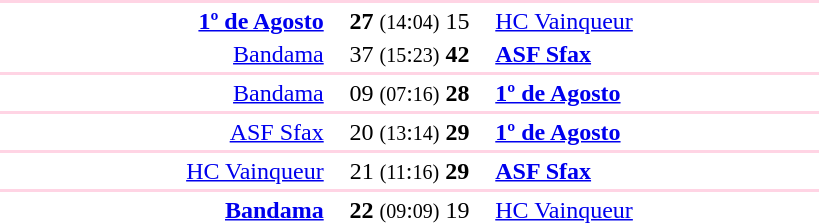<table style="text-align:center" width=550>
<tr>
<th width=30%></th>
<th width=15%></th>
<th width=30%></th>
</tr>
<tr align="left" bgcolor=#ffd4e4>
<td colspan=4></td>
</tr>
<tr>
<td align="right"><strong><a href='#'>1º de Agosto</a></strong> </td>
<td><strong>27</strong> <small>(14</small>:<small>04)</small> 15</td>
<td align=left> <a href='#'>HC Vainqueur</a></td>
</tr>
<tr>
<td align="right"><a href='#'>Bandama</a> </td>
<td>37 <small>(15</small>:<small>23)</small> <strong>42</strong></td>
<td align=left> <strong><a href='#'>ASF Sfax</a></strong></td>
</tr>
<tr align="left" bgcolor=#ffd4e4>
<td colspan=4></td>
</tr>
<tr>
<td align="right"><a href='#'>Bandama</a> </td>
<td>09 <small>(07</small>:<small>16)</small> <strong>28</strong></td>
<td align=left> <strong><a href='#'>1º de Agosto</a></strong></td>
</tr>
<tr align="left" bgcolor=#ffd4e4>
<td colspan=4></td>
</tr>
<tr>
<td align="right"><a href='#'>ASF Sfax</a> </td>
<td>20 <small>(13</small>:<small>14)</small> <strong>29</strong></td>
<td align=left> <strong><a href='#'>1º de Agosto</a></strong></td>
</tr>
<tr align="left" bgcolor=#ffd4e4>
<td colspan=4></td>
</tr>
<tr>
<td align="right"><a href='#'>HC Vainqueur</a> </td>
<td>21 <small>(11</small>:<small>16)</small> <strong>29</strong></td>
<td align=left> <strong><a href='#'>ASF Sfax</a></strong></td>
</tr>
<tr align="left" bgcolor=#ffd4e4>
<td colspan=4></td>
</tr>
<tr>
<td align="right"><strong><a href='#'>Bandama</a></strong> </td>
<td><strong>22</strong> <small>(09</small>:<small>09)</small> 19</td>
<td align=left> <a href='#'>HC Vainqueur</a></td>
</tr>
</table>
